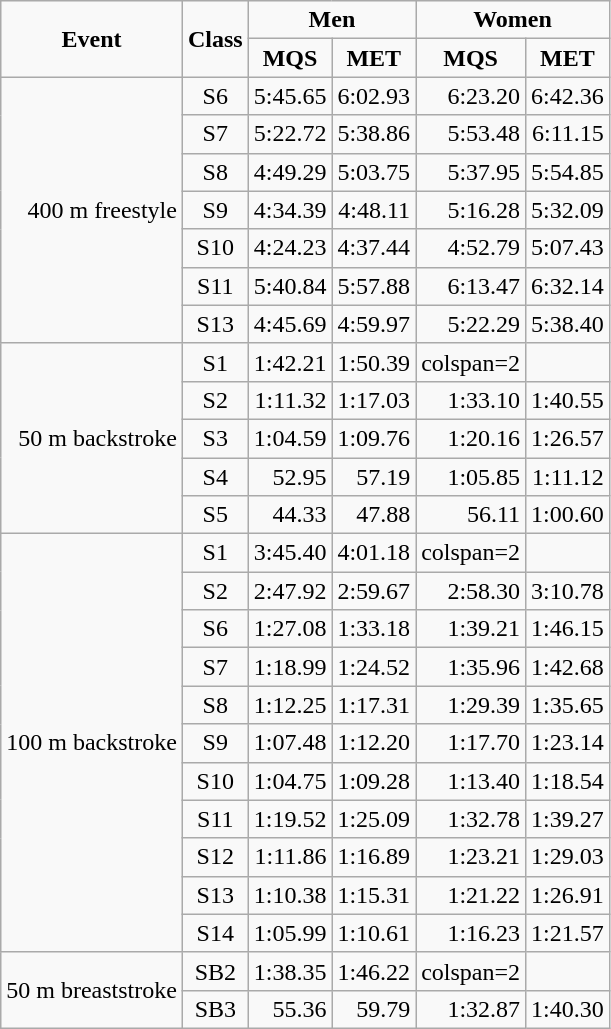<table class="wikitable" style="text-align:right">
<tr>
<td align="center" rowspan="2"><strong>Event</strong></td>
<td align="center" rowspan="2"><strong>Class</strong></td>
<td align="center" colspan="2"><strong>Men</strong></td>
<td align="center" colspan="2"><strong>Women</strong></td>
</tr>
<tr>
<td align="center"><strong>MQS</strong></td>
<td align="center"><strong>MET</strong></td>
<td align="center"><strong>MQS</strong></td>
<td align="center"><strong>MET</strong></td>
</tr>
<tr>
<td rowspan="7">400 m freestyle</td>
<td align="center">S6</td>
<td>5:45.65</td>
<td>6:02.93</td>
<td>6:23.20</td>
<td>6:42.36</td>
</tr>
<tr>
<td align="center">S7</td>
<td>5:22.72</td>
<td>5:38.86</td>
<td>5:53.48</td>
<td>6:11.15</td>
</tr>
<tr>
<td align="center">S8</td>
<td>4:49.29</td>
<td>5:03.75</td>
<td>5:37.95</td>
<td>5:54.85</td>
</tr>
<tr>
<td align="center">S9</td>
<td>4:34.39</td>
<td>4:48.11</td>
<td>5:16.28</td>
<td>5:32.09</td>
</tr>
<tr>
<td align="center">S10</td>
<td>4:24.23</td>
<td>4:37.44</td>
<td>4:52.79</td>
<td>5:07.43</td>
</tr>
<tr>
<td align="center">S11</td>
<td>5:40.84</td>
<td>5:57.88</td>
<td>6:13.47</td>
<td>6:32.14</td>
</tr>
<tr>
<td align="center">S13</td>
<td>4:45.69</td>
<td>4:59.97</td>
<td>5:22.29</td>
<td>5:38.40</td>
</tr>
<tr>
<td rowspan="5">50 m backstroke</td>
<td align="center">S1</td>
<td>1:42.21</td>
<td>1:50.39</td>
<td>colspan=2 </td>
</tr>
<tr>
<td align="center">S2</td>
<td>1:11.32</td>
<td>1:17.03</td>
<td>1:33.10</td>
<td>1:40.55</td>
</tr>
<tr>
<td align="center">S3</td>
<td>1:04.59</td>
<td>1:09.76</td>
<td>1:20.16</td>
<td>1:26.57</td>
</tr>
<tr>
<td align="center">S4</td>
<td>52.95</td>
<td>57.19</td>
<td>1:05.85</td>
<td>1:11.12</td>
</tr>
<tr>
<td align="center">S5</td>
<td>44.33</td>
<td>47.88</td>
<td>56.11</td>
<td>1:00.60</td>
</tr>
<tr>
<td rowspan="11">100 m backstroke</td>
<td align="center">S1</td>
<td>3:45.40</td>
<td>4:01.18</td>
<td>colspan=2 </td>
</tr>
<tr>
<td align="center">S2</td>
<td>2:47.92</td>
<td>2:59.67</td>
<td>2:58.30</td>
<td>3:10.78</td>
</tr>
<tr>
<td align="center">S6</td>
<td>1:27.08</td>
<td>1:33.18</td>
<td>1:39.21</td>
<td>1:46.15</td>
</tr>
<tr>
<td align="center">S7</td>
<td>1:18.99</td>
<td>1:24.52</td>
<td>1:35.96</td>
<td>1:42.68</td>
</tr>
<tr>
<td align="center">S8</td>
<td>1:12.25</td>
<td>1:17.31</td>
<td>1:29.39</td>
<td>1:35.65</td>
</tr>
<tr>
<td align="center">S9</td>
<td>1:07.48</td>
<td>1:12.20</td>
<td>1:17.70</td>
<td>1:23.14</td>
</tr>
<tr>
<td align="center">S10</td>
<td>1:04.75</td>
<td>1:09.28</td>
<td>1:13.40</td>
<td>1:18.54</td>
</tr>
<tr>
<td align="center">S11</td>
<td>1:19.52</td>
<td>1:25.09</td>
<td>1:32.78</td>
<td>1:39.27</td>
</tr>
<tr>
<td align="center">S12</td>
<td>1:11.86</td>
<td>1:16.89</td>
<td>1:23.21</td>
<td>1:29.03</td>
</tr>
<tr>
<td align="center">S13</td>
<td>1:10.38</td>
<td>1:15.31</td>
<td>1:21.22</td>
<td>1:26.91</td>
</tr>
<tr>
<td align="center">S14</td>
<td>1:05.99</td>
<td>1:10.61</td>
<td>1:16.23</td>
<td>1:21.57</td>
</tr>
<tr>
<td rowspan="2">50 m breaststroke</td>
<td align="center">SB2</td>
<td>1:38.35</td>
<td>1:46.22</td>
<td>colspan=2 </td>
</tr>
<tr>
<td align="center">SB3</td>
<td>55.36</td>
<td>59.79</td>
<td>1:32.87</td>
<td>1:40.30</td>
</tr>
</table>
